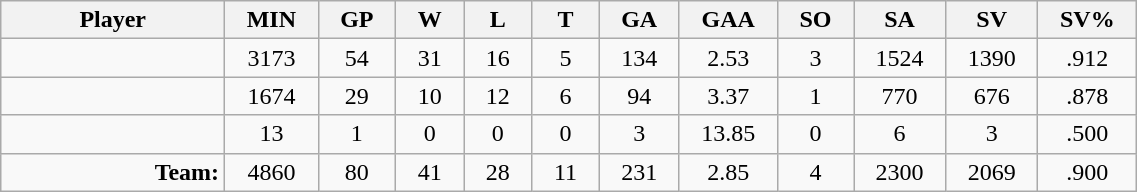<table class="wikitable sortable" width="60%">
<tr>
<th bgcolor="#DDDDFF" width="10%">Player</th>
<th width="3%" bgcolor="#DDDDFF" title="Minutes played">MIN</th>
<th width="3%" bgcolor="#DDDDFF" title="Games played in">GP</th>
<th width="3%" bgcolor="#DDDDFF" title="Games played in">W</th>
<th width="3%" bgcolor="#DDDDFF"title="Games played in">L</th>
<th width="3%" bgcolor="#DDDDFF" title="Ties">T</th>
<th width="3%" bgcolor="#DDDDFF" title="Goals against">GA</th>
<th width="3%" bgcolor="#DDDDFF" title="Goals against average">GAA</th>
<th width="3%" bgcolor="#DDDDFF"title="Shut-outs">SO</th>
<th width="3%" bgcolor="#DDDDFF" title="Shots against">SA</th>
<th width="3%" bgcolor="#DDDDFF" title="Shots saved">SV</th>
<th width="3%" bgcolor="#DDDDFF" title="Save percentage">SV%</th>
</tr>
<tr align="center">
<td align="right"></td>
<td>3173</td>
<td>54</td>
<td>31</td>
<td>16</td>
<td>5</td>
<td>134</td>
<td>2.53</td>
<td>3</td>
<td>1524</td>
<td>1390</td>
<td>.912</td>
</tr>
<tr align="center">
<td align="right"></td>
<td>1674</td>
<td>29</td>
<td>10</td>
<td>12</td>
<td>6</td>
<td>94</td>
<td>3.37</td>
<td>1</td>
<td>770</td>
<td>676</td>
<td>.878</td>
</tr>
<tr align="center">
<td align="right"></td>
<td>13</td>
<td>1</td>
<td>0</td>
<td>0</td>
<td>0</td>
<td>3</td>
<td>13.85</td>
<td>0</td>
<td>6</td>
<td>3</td>
<td>.500</td>
</tr>
<tr align="center">
<td align="right"><strong>Team:</strong></td>
<td>4860</td>
<td>80</td>
<td>41</td>
<td>28</td>
<td>11</td>
<td>231</td>
<td>2.85</td>
<td>4</td>
<td>2300</td>
<td>2069</td>
<td>.900</td>
</tr>
</table>
